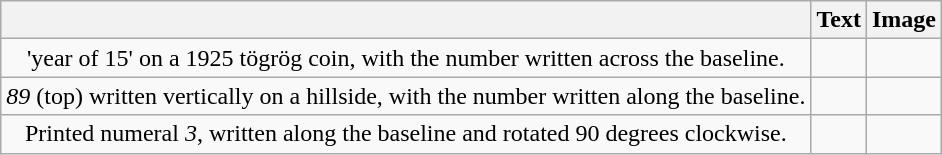<table class="wikitable floatright" style="text-align: center">
<tr>
<th></th>
<th>Text</th>
<th>Image</th>
</tr>
<tr>
<td><em></em> 'year of 15' on a 1925 tögrög coin, with the number written across the baseline.</td>
<td></td>
<td></td>
</tr>
<tr>
<td><em>89</em> (top) written vertically on a hillside, with the number written along the baseline.</td>
<td></td>
<td></td>
</tr>
<tr>
<td>Printed numeral <em>3</em>, written along the baseline and rotated 90 degrees clockwise.</td>
<td></td>
<td></td>
</tr>
</table>
